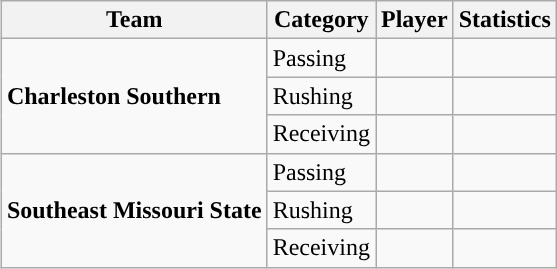<table class="wikitable" style="float: right;">
<tr>
<th>Team</th>
<th>Category</th>
<th>Player</th>
<th>Statistics</th>
</tr>
<tr>
<td rowspan=3><strong>Charleston Southern</strong></td>
<td>Passing</td>
<td></td>
<td></td>
</tr>
<tr>
<td>Rushing</td>
<td></td>
<td></td>
</tr>
<tr>
<td>Receiving</td>
<td></td>
<td></td>
</tr>
<tr>
<td rowspan=3><strong>Southeast Missouri State</strong></td>
<td>Passing</td>
<td></td>
<td></td>
</tr>
<tr>
<td>Rushing</td>
<td></td>
<td></td>
</tr>
<tr>
<td>Receiving</td>
<td></td>
<td></td>
</tr>
</table>
